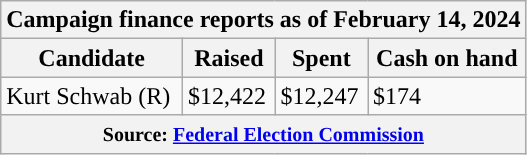<table class="wikitable sortable">
<tr>
<th colspan=4>Campaign finance reports as of February 14, 2024</th>
</tr>
<tr style="text-align:center;">
<th>Candidate</th>
<th>Raised</th>
<th>Spent</th>
<th>Cash on hand</th>
</tr>
<tr>
<td style="background-color:">Kurt Schwab (R)</td>
<td>$12,422</td>
<td>$12,247</td>
<td>$174</td>
</tr>
<tr>
<th colspan="4"><small>Source: <a href='#'>Federal Election Commission</a></small></th>
</tr>
</table>
